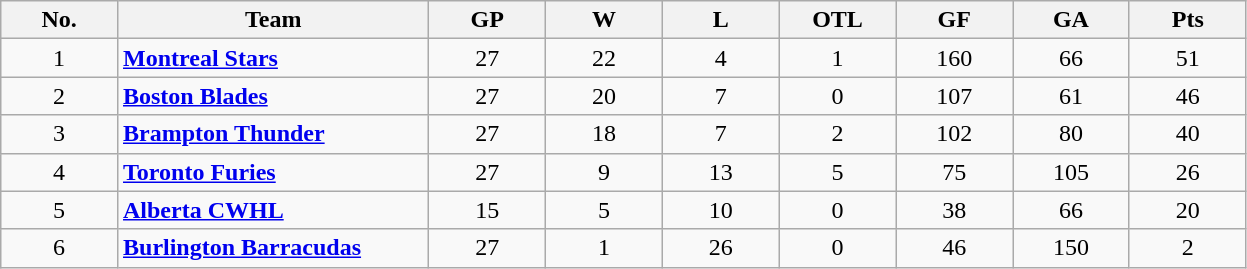<table class="wikitable sortable">
<tr>
<th bgcolor="#DDDDFF" width="7.5%" title="Division rank">No.</th>
<th bgcolor="#DDDDFF" width="20%">Team</th>
<th bgcolor="#DDDDFF" width="7.5%" title="Games played" class="unsortable">GP</th>
<th bgcolor="#DDDDFF" width="7.5%" title="Wins">W</th>
<th bgcolor="#DDDDFF" width="7.5%" title="Losses">L</th>
<th bgcolor="#DDDDFF" width="7.5%" title="Ties">OTL</th>
<th bgcolor="#DDDDFF" width="7.5%" title="Ties">GF</th>
<th bgcolor="#DDDDFF" width="7.5%" title="Ties">GA</th>
<th bgcolor="#DDDDFF" width="7.5%" title="Points">Pts</th>
</tr>
<tr align=center>
<td>1</td>
<td align=left><strong><a href='#'>Montreal Stars</a></strong></td>
<td>27</td>
<td>22</td>
<td>4</td>
<td>1</td>
<td>160</td>
<td>66</td>
<td>51</td>
</tr>
<tr align=center>
<td>2</td>
<td align=left><strong><a href='#'>Boston Blades</a></strong></td>
<td>27</td>
<td>20</td>
<td>7</td>
<td>0</td>
<td>107</td>
<td>61</td>
<td>46</td>
</tr>
<tr align=center>
<td>3</td>
<td align=left><strong><a href='#'>Brampton Thunder</a></strong></td>
<td>27</td>
<td>18</td>
<td>7</td>
<td>2</td>
<td>102</td>
<td>80</td>
<td>40</td>
</tr>
<tr align=center>
<td>4</td>
<td align=left><strong><a href='#'>Toronto Furies</a></strong></td>
<td>27</td>
<td>9</td>
<td>13</td>
<td>5</td>
<td>75</td>
<td>105</td>
<td>26</td>
</tr>
<tr align=center>
<td>5</td>
<td align=left><strong><a href='#'>Alberta CWHL</a></strong></td>
<td>15</td>
<td>5</td>
<td>10</td>
<td>0</td>
<td>38</td>
<td>66</td>
<td>20</td>
</tr>
<tr align=center>
<td>6</td>
<td align=left><strong><a href='#'>Burlington Barracudas</a></strong></td>
<td>27</td>
<td>1</td>
<td>26</td>
<td>0</td>
<td>46</td>
<td>150</td>
<td>2</td>
</tr>
</table>
